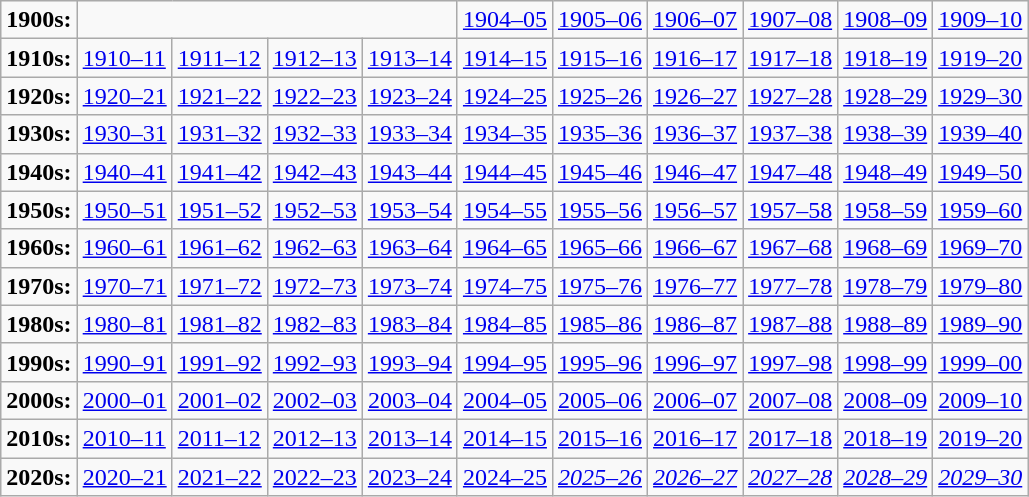<table class="wikitable">
<tr>
<td><strong>1900s:</strong></td>
<td colspan=4></td>
<td><a href='#'>1904–05</a></td>
<td><a href='#'>1905–06</a></td>
<td><a href='#'>1906–07</a></td>
<td><a href='#'>1907–08</a></td>
<td><a href='#'>1908–09</a></td>
<td><a href='#'>1909–10</a></td>
</tr>
<tr>
<td><strong>1910s:</strong></td>
<td><a href='#'>1910–11</a></td>
<td><a href='#'>1911–12</a></td>
<td><a href='#'>1912–13</a></td>
<td><a href='#'>1913–14</a></td>
<td><a href='#'>1914–15</a></td>
<td><a href='#'>1915–16</a></td>
<td><a href='#'>1916–17</a></td>
<td><a href='#'>1917–18</a></td>
<td><a href='#'>1918–19</a></td>
<td><a href='#'>1919–20</a></td>
</tr>
<tr>
<td><strong>1920s:</strong></td>
<td><a href='#'>1920–21</a></td>
<td><a href='#'>1921–22</a></td>
<td><a href='#'>1922–23</a></td>
<td><a href='#'>1923–24</a></td>
<td><a href='#'>1924–25</a></td>
<td><a href='#'>1925–26</a></td>
<td><a href='#'>1926–27</a></td>
<td><a href='#'>1927–28</a></td>
<td><a href='#'>1928–29</a></td>
<td><a href='#'>1929–30</a></td>
</tr>
<tr>
<td><strong>1930s:</strong></td>
<td><a href='#'>1930–31</a></td>
<td><a href='#'>1931–32</a></td>
<td><a href='#'>1932–33</a></td>
<td><a href='#'>1933–34</a></td>
<td><a href='#'>1934–35</a></td>
<td><a href='#'>1935–36</a></td>
<td><a href='#'>1936–37</a></td>
<td><a href='#'>1937–38</a></td>
<td><a href='#'>1938–39</a></td>
<td><a href='#'>1939–40</a></td>
</tr>
<tr>
<td><strong>1940s:</strong></td>
<td><a href='#'>1940–41</a></td>
<td><a href='#'>1941–42</a></td>
<td><a href='#'>1942–43</a></td>
<td><a href='#'>1943–44</a></td>
<td><a href='#'>1944–45</a></td>
<td><a href='#'>1945–46</a></td>
<td><a href='#'>1946–47</a></td>
<td><a href='#'>1947–48</a></td>
<td><a href='#'>1948–49</a></td>
<td><a href='#'>1949–50</a></td>
</tr>
<tr>
<td><strong>1950s:</strong></td>
<td><a href='#'>1950–51</a></td>
<td><a href='#'>1951–52</a></td>
<td><a href='#'>1952–53</a></td>
<td><a href='#'>1953–54</a></td>
<td><a href='#'>1954–55</a></td>
<td><a href='#'>1955–56</a></td>
<td><a href='#'>1956–57</a></td>
<td><a href='#'>1957–58</a></td>
<td><a href='#'>1958–59</a></td>
<td><a href='#'>1959–60</a></td>
</tr>
<tr>
<td><strong>1960s:</strong></td>
<td><a href='#'>1960–61</a></td>
<td><a href='#'>1961–62</a></td>
<td><a href='#'>1962–63</a></td>
<td><a href='#'>1963–64</a></td>
<td><a href='#'>1964–65</a></td>
<td><a href='#'>1965–66</a></td>
<td><a href='#'>1966–67</a></td>
<td><a href='#'>1967–68</a></td>
<td><a href='#'>1968–69</a></td>
<td><a href='#'>1969–70</a></td>
</tr>
<tr>
<td><strong>1970s:</strong></td>
<td><a href='#'>1970–71</a></td>
<td><a href='#'>1971–72</a></td>
<td><a href='#'>1972–73</a></td>
<td><a href='#'>1973–74</a></td>
<td><a href='#'>1974–75</a></td>
<td><a href='#'>1975–76</a></td>
<td><a href='#'>1976–77</a></td>
<td><a href='#'>1977–78</a></td>
<td><a href='#'>1978–79</a></td>
<td><a href='#'>1979–80</a></td>
</tr>
<tr>
<td><strong>1980s:</strong></td>
<td><a href='#'>1980–81</a></td>
<td><a href='#'>1981–82</a></td>
<td><a href='#'>1982–83</a></td>
<td><a href='#'>1983–84</a></td>
<td><a href='#'>1984–85</a></td>
<td><a href='#'>1985–86</a></td>
<td><a href='#'>1986–87</a></td>
<td><a href='#'>1987–88</a></td>
<td><a href='#'>1988–89</a></td>
<td><a href='#'>1989–90</a></td>
</tr>
<tr>
<td><strong>1990s:</strong></td>
<td><a href='#'>1990–91</a></td>
<td><a href='#'>1991–92</a></td>
<td><a href='#'>1992–93</a></td>
<td><a href='#'>1993–94</a></td>
<td><a href='#'>1994–95</a></td>
<td><a href='#'>1995–96</a></td>
<td><a href='#'>1996–97</a></td>
<td><a href='#'>1997–98</a></td>
<td><a href='#'>1998–99</a></td>
<td><a href='#'>1999–00</a></td>
</tr>
<tr>
<td><strong>2000s:</strong></td>
<td><a href='#'>2000–01</a></td>
<td><a href='#'>2001–02</a></td>
<td><a href='#'>2002–03</a></td>
<td><a href='#'>2003–04</a></td>
<td><a href='#'>2004–05</a></td>
<td><a href='#'>2005–06</a></td>
<td><a href='#'>2006–07</a></td>
<td><a href='#'>2007–08</a></td>
<td><a href='#'>2008–09</a></td>
<td><a href='#'>2009–10</a></td>
</tr>
<tr>
<td><strong>2010s:</strong></td>
<td><a href='#'>2010–11</a></td>
<td><a href='#'>2011–12</a></td>
<td><a href='#'>2012–13</a></td>
<td><a href='#'>2013–14</a></td>
<td><a href='#'>2014–15</a></td>
<td><a href='#'>2015–16</a></td>
<td><a href='#'>2016–17</a></td>
<td><a href='#'>2017–18</a></td>
<td><a href='#'>2018–19</a></td>
<td><a href='#'>2019–20</a></td>
</tr>
<tr>
<td><strong>2020s:</strong></td>
<td><a href='#'>2020–21</a></td>
<td><a href='#'>2021–22</a></td>
<td><a href='#'>2022–23</a></td>
<td><a href='#'>2023–24</a></td>
<td><a href='#'>2024–25</a></td>
<td><a href='#'><em>2025–26</em></a></td>
<td><a href='#'><em>2026–27</em></a></td>
<td><a href='#'><em>2027–28</em></a></td>
<td><a href='#'><em>2028–29</em></a></td>
<td><a href='#'><em>2029–30</em></a></td>
</tr>
</table>
